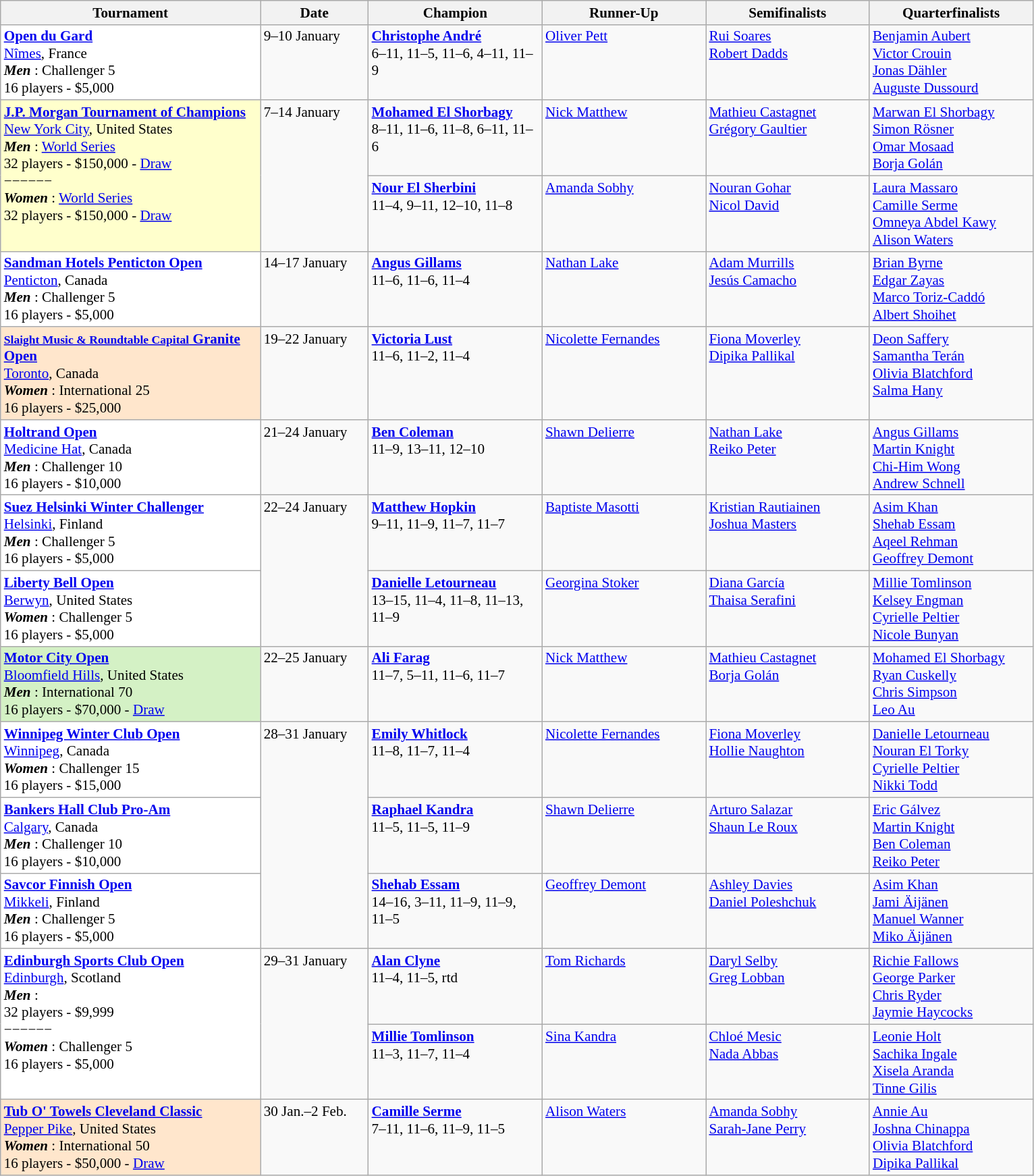<table class="wikitable" style="font-size:88%">
<tr>
<th width=250>Tournament</th>
<th width=100>Date</th>
<th width=165>Champion</th>
<th width=155>Runner-Up</th>
<th width=155>Semifinalists</th>
<th width=155>Quarterfinalists</th>
</tr>
<tr valign=top>
<td style="background:#fff;"><strong><a href='#'>Open du Gard</a></strong><br> <a href='#'>Nîmes</a>, France<br><strong> <em>Men</em> </strong>: Challenger 5<br>16 players - $5,000</td>
<td>9–10 January</td>
<td> <strong><a href='#'>Christophe André</a></strong><br>6–11, 11–5, 11–6, 4–11, 11–9</td>
<td> <a href='#'>Oliver Pett</a></td>
<td> <a href='#'>Rui Soares</a><br> <a href='#'>Robert Dadds</a></td>
<td> <a href='#'>Benjamin Aubert</a><br> <a href='#'>Victor Crouin</a><br> <a href='#'>Jonas Dähler</a><br> <a href='#'>Auguste Dussourd</a></td>
</tr>
<tr valign=top>
<td rowspan=2 style="background:#ffc;"><strong><a href='#'>J.P. Morgan Tournament of Champions</a></strong><br> <a href='#'>New York City</a>, United States<br><strong> <em>Men</em> </strong>: <a href='#'>World Series</a><br>32 players - $150,000 - <a href='#'>Draw</a><br>−−−−−−<br><strong> <em>Women</em> </strong>: <a href='#'>World Series</a><br>32 players - $150,000 - <a href='#'>Draw</a></td>
<td rowspan=2>7–14 January</td>
<td> <strong><a href='#'>Mohamed El Shorbagy</a></strong><br>8–11, 11–6, 11–8, 6–11, 11–6</td>
<td> <a href='#'>Nick Matthew</a></td>
<td> <a href='#'>Mathieu Castagnet</a><br> <a href='#'>Grégory Gaultier</a></td>
<td> <a href='#'>Marwan El Shorbagy</a><br> <a href='#'>Simon Rösner</a><br> <a href='#'>Omar Mosaad</a><br> <a href='#'>Borja Golán</a></td>
</tr>
<tr valign=top>
<td> <strong><a href='#'>Nour El Sherbini</a></strong><br>11–4, 9–11, 12–10, 11–8</td>
<td> <a href='#'>Amanda Sobhy</a></td>
<td> <a href='#'>Nouran Gohar</a><br> <a href='#'>Nicol David</a></td>
<td> <a href='#'>Laura Massaro</a><br> <a href='#'>Camille Serme</a><br> <a href='#'>Omneya Abdel Kawy</a><br> <a href='#'>Alison Waters</a></td>
</tr>
<tr valign=top>
<td style="background:#fff;"><strong><a href='#'>Sandman Hotels Penticton Open</a></strong><br> <a href='#'>Penticton</a>, Canada<br><strong> <em>Men</em> </strong>: Challenger 5<br>16 players - $5,000</td>
<td>14–17 January</td>
<td> <strong><a href='#'>Angus Gillams</a></strong><br>11–6, 11–6, 11–4</td>
<td> <a href='#'>Nathan Lake</a></td>
<td> <a href='#'>Adam Murrills</a><br> <a href='#'>Jesús Camacho</a></td>
<td> <a href='#'>Brian Byrne</a><br> <a href='#'>Edgar Zayas</a><br> <a href='#'>Marco Toriz-Caddó</a><br> <a href='#'>Albert Shoihet</a></td>
</tr>
<tr valign=top>
<td style="background:#ffe6cc;"><strong><a href='#'><small>Slaight Music & Roundtable Capital</small> Granite Open</a></strong><br> <a href='#'>Toronto</a>, Canada<br><strong> <em>Women</em> </strong>: International 25<br>16 players - $25,000</td>
<td>19–22 January</td>
<td> <strong><a href='#'>Victoria Lust</a></strong><br>11–6, 11–2, 11–4</td>
<td> <a href='#'>Nicolette Fernandes</a></td>
<td> <a href='#'>Fiona Moverley</a><br> <a href='#'>Dipika Pallikal</a></td>
<td> <a href='#'>Deon Saffery</a><br> <a href='#'>Samantha Terán</a><br> <a href='#'>Olivia Blatchford</a><br> <a href='#'>Salma Hany</a></td>
</tr>
<tr valign=top>
<td style="background:#fff;"><strong><a href='#'>Holtrand Open</a></strong><br> <a href='#'>Medicine Hat</a>, Canada<br><strong> <em>Men</em> </strong>: Challenger 10<br>16 players - $10,000</td>
<td>21–24 January</td>
<td> <strong><a href='#'>Ben Coleman</a></strong><br>11–9, 13–11, 12–10</td>
<td> <a href='#'>Shawn Delierre</a></td>
<td> <a href='#'>Nathan Lake</a><br> <a href='#'>Reiko Peter</a></td>
<td> <a href='#'>Angus Gillams</a><br> <a href='#'>Martin Knight</a><br> <a href='#'>Chi-Him Wong</a><br> <a href='#'>Andrew Schnell</a></td>
</tr>
<tr valign=top>
<td style="background:#fff;"><strong><a href='#'>Suez Helsinki Winter Challenger</a></strong><br> <a href='#'>Helsinki</a>, Finland<br><strong> <em>Men</em> </strong>: Challenger 5<br>16 players - $5,000</td>
<td rowspan=2>22–24 January</td>
<td> <strong><a href='#'>Matthew Hopkin</a></strong><br>9–11, 11–9, 11–7, 11–7</td>
<td> <a href='#'>Baptiste Masotti</a></td>
<td> <a href='#'>Kristian Rautiainen</a><br> <a href='#'>Joshua Masters</a></td>
<td> <a href='#'>Asim Khan</a><br> <a href='#'>Shehab Essam</a><br> <a href='#'>Aqeel Rehman</a><br> <a href='#'>Geoffrey Demont</a></td>
</tr>
<tr valign=top>
<td style="background:#fff;"><strong><a href='#'>Liberty Bell Open</a></strong><br> <a href='#'>Berwyn</a>, United States<br><strong> <em>Women</em> </strong>: Challenger 5<br>16 players - $5,000</td>
<td> <strong><a href='#'>Danielle Letourneau</a></strong><br>13–15, 11–4, 11–8, 11–13, 11–9</td>
<td> <a href='#'>Georgina Stoker</a></td>
<td> <a href='#'>Diana García</a><br> <a href='#'>Thaisa Serafini</a></td>
<td> <a href='#'>Millie Tomlinson</a><br> <a href='#'>Kelsey Engman</a><br> <a href='#'>Cyrielle Peltier</a><br> <a href='#'>Nicole Bunyan</a></td>
</tr>
<tr valign=top>
<td style="background:#D4F1C5;"><strong><a href='#'>Motor City Open</a></strong><br> <a href='#'>Bloomfield Hills</a>, United States<br><strong> <em>Men</em> </strong>: International 70<br>16 players - $70,000 - <a href='#'>Draw</a></td>
<td>22–25 January</td>
<td> <strong><a href='#'>Ali Farag</a></strong><br>11–7, 5–11, 11–6, 11–7</td>
<td> <a href='#'>Nick Matthew</a></td>
<td> <a href='#'>Mathieu Castagnet</a><br> <a href='#'>Borja Golán</a></td>
<td> <a href='#'>Mohamed El Shorbagy</a><br> <a href='#'>Ryan Cuskelly</a><br> <a href='#'>Chris Simpson</a><br> <a href='#'>Leo Au</a></td>
</tr>
<tr valign=top>
<td style="background:#fff;"><strong><a href='#'>Winnipeg Winter Club Open</a></strong><br> <a href='#'>Winnipeg</a>, Canada<br><strong> <em>Women</em> </strong>: Challenger 15<br>16 players - $15,000</td>
<td rowspan=3>28–31 January</td>
<td> <strong><a href='#'>Emily Whitlock</a></strong><br>11–8, 11–7, 11–4</td>
<td> <a href='#'>Nicolette Fernandes</a></td>
<td> <a href='#'>Fiona Moverley</a><br> <a href='#'>Hollie Naughton</a></td>
<td> <a href='#'>Danielle Letourneau</a><br> <a href='#'>Nouran El Torky</a><br> <a href='#'>Cyrielle Peltier</a><br> <a href='#'>Nikki Todd</a></td>
</tr>
<tr valign=top>
<td style="background:#fff;"><strong><a href='#'>Bankers Hall Club Pro-Am</a></strong><br> <a href='#'>Calgary</a>, Canada<br><strong> <em>Men</em> </strong>: Challenger 10<br>16 players - $10,000</td>
<td> <strong><a href='#'>Raphael Kandra</a></strong><br>11–5, 11–5, 11–9</td>
<td> <a href='#'>Shawn Delierre</a></td>
<td> <a href='#'>Arturo Salazar</a><br> <a href='#'>Shaun Le Roux</a></td>
<td> <a href='#'>Eric Gálvez</a><br> <a href='#'>Martin Knight</a><br> <a href='#'>Ben Coleman</a><br> <a href='#'>Reiko Peter</a></td>
</tr>
<tr valign=top>
<td style="background:#fff;"><strong><a href='#'>Savcor Finnish Open</a></strong><br> <a href='#'>Mikkeli</a>, Finland<br><strong> <em>Men</em> </strong>: Challenger 5<br>16 players - $5,000</td>
<td> <strong><a href='#'>Shehab Essam</a></strong><br>14–16, 3–11, 11–9, 11–9, 11–5</td>
<td> <a href='#'>Geoffrey Demont</a></td>
<td> <a href='#'>Ashley Davies</a><br> <a href='#'>Daniel Poleshchuk</a></td>
<td> <a href='#'>Asim Khan</a><br> <a href='#'>Jami Äijänen</a><br> <a href='#'>Manuel Wanner</a><br> <a href='#'>Miko Äijänen</a></td>
</tr>
<tr valign=top>
<td rowspan=2 style="background:#fff;"><strong><a href='#'>Edinburgh Sports Club Open</a></strong><br> <a href='#'>Edinburgh</a>, Scotland<br><strong> <em>Men</em> </strong>: <br>32 players - $9,999<br>−−−−−−<br><strong> <em>Women</em> </strong>: Challenger 5<br>16 players - $5,000</td>
<td rowspan=2>29–31 January</td>
<td> <strong><a href='#'>Alan Clyne</a></strong><br>11–4, 11–5, rtd</td>
<td> <a href='#'>Tom Richards</a></td>
<td> <a href='#'>Daryl Selby</a><br> <a href='#'>Greg Lobban</a></td>
<td> <a href='#'>Richie Fallows</a><br> <a href='#'>George Parker</a><br> <a href='#'>Chris Ryder</a><br> <a href='#'>Jaymie Haycocks</a></td>
</tr>
<tr valign=top>
<td> <strong><a href='#'>Millie Tomlinson</a></strong><br>11–3, 11–7, 11–4</td>
<td> <a href='#'>Sina Kandra</a></td>
<td> <a href='#'>Chloé Mesic</a><br> <a href='#'>Nada Abbas</a></td>
<td> <a href='#'>Leonie Holt</a><br> <a href='#'>Sachika Ingale</a><br> <a href='#'>Xisela Aranda</a><br> <a href='#'>Tinne Gilis</a></td>
</tr>
<tr valign=top>
<td style="background:#ffe6cc;"><strong><a href='#'>Tub O' Towels Cleveland Classic</a></strong><br> <a href='#'>Pepper Pike</a>, United States<br><strong> <em>Women</em> </strong>: International 50<br>16 players - $50,000 - <a href='#'>Draw</a></td>
<td>30 Jan.–2 Feb.</td>
<td> <strong><a href='#'>Camille Serme</a></strong><br>7–11, 11–6, 11–9, 11–5</td>
<td> <a href='#'>Alison Waters</a></td>
<td> <a href='#'>Amanda Sobhy</a><br> <a href='#'>Sarah-Jane Perry</a></td>
<td> <a href='#'>Annie Au</a><br> <a href='#'>Joshna Chinappa</a><br> <a href='#'>Olivia Blatchford</a><br> <a href='#'>Dipika Pallikal</a></td>
</tr>
</table>
